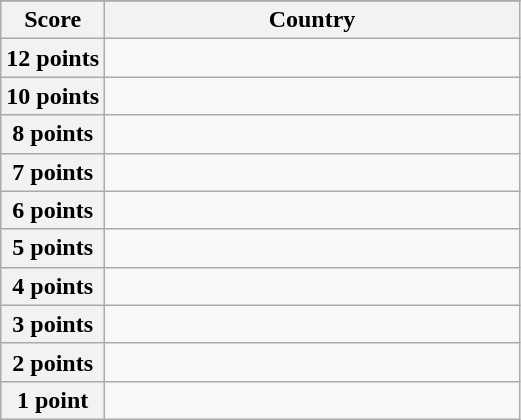<table class="wikitable">
<tr>
</tr>
<tr>
<th scope="col" width="20%">Score</th>
<th scope="col">Country</th>
</tr>
<tr>
<th scope="row">12 points</th>
<td></td>
</tr>
<tr>
<th scope="row">10 points</th>
<td></td>
</tr>
<tr>
<th scope="row">8 points</th>
<td></td>
</tr>
<tr>
<th scope="row">7 points</th>
<td></td>
</tr>
<tr>
<th scope="row">6 points</th>
<td></td>
</tr>
<tr>
<th scope="row">5 points</th>
<td></td>
</tr>
<tr>
<th scope="row">4 points</th>
<td></td>
</tr>
<tr>
<th scope="row">3 points</th>
<td></td>
</tr>
<tr>
<th scope="row">2 points</th>
<td></td>
</tr>
<tr>
<th scope="row">1 point</th>
<td></td>
</tr>
</table>
